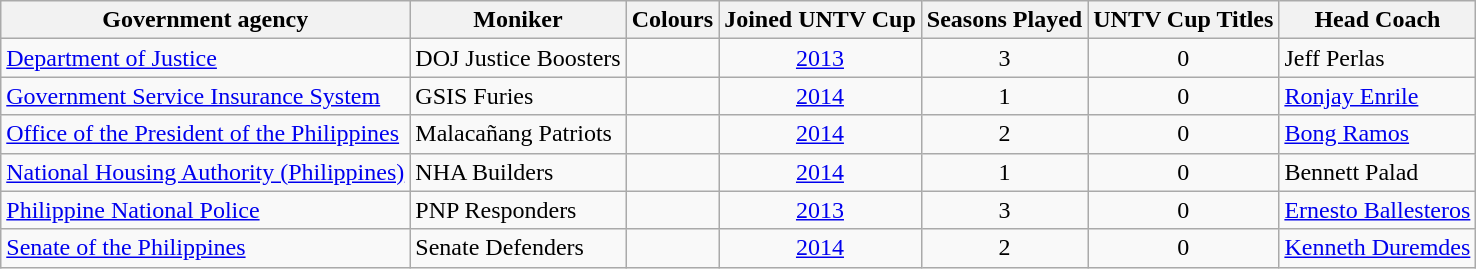<table class=wikitable>
<tr>
<th>Government agency</th>
<th>Moniker</th>
<th>Colours</th>
<th>Joined UNTV Cup</th>
<th>Seasons Played</th>
<th>UNTV Cup Titles</th>
<th>Head Coach</th>
</tr>
<tr>
<td><a href='#'>Department of Justice</a></td>
<td>DOJ Justice Boosters</td>
<td align=center;>  </td>
<td style="text-align:center;"><a href='#'>2013</a></td>
<td style="text-align:center;">3</td>
<td style="text-align:center;">0</td>
<td>Jeff Perlas</td>
</tr>
<tr>
<td><a href='#'>Government Service Insurance System</a></td>
<td>GSIS Furies</td>
<td align=center;>  </td>
<td style="text-align:center;"><a href='#'>2014</a></td>
<td style="text-align:center;">1</td>
<td style="text-align:center;">0</td>
<td><a href='#'>Ronjay Enrile</a></td>
</tr>
<tr>
<td><a href='#'>Office of the President of the Philippines</a></td>
<td>Malacañang Patriots</td>
<td align=center;>  </td>
<td style="text-align:center;"><a href='#'>2014</a></td>
<td style="text-align:center;">2</td>
<td style="text-align:center;">0</td>
<td><a href='#'>Bong Ramos</a></td>
</tr>
<tr>
<td><a href='#'>National Housing Authority (Philippines)</a></td>
<td>NHA Builders</td>
<td align=center;>  </td>
<td style="text-align:center;"><a href='#'>2014</a></td>
<td style="text-align:center;">1</td>
<td style="text-align:center;">0</td>
<td>Bennett Palad</td>
</tr>
<tr>
<td><a href='#'>Philippine National Police</a></td>
<td>PNP Responders</td>
<td align=center;> </td>
<td style="text-align:center;"><a href='#'>2013</a></td>
<td style="text-align:center;">3</td>
<td style="text-align:center;">0</td>
<td><a href='#'>Ernesto Ballesteros</a></td>
</tr>
<tr>
<td><a href='#'>Senate of the Philippines</a></td>
<td>Senate Defenders</td>
<td align=center;>  </td>
<td style="text-align:center;"><a href='#'>2014</a></td>
<td style="text-align:center;">2</td>
<td style="text-align:center;">0</td>
<td><a href='#'>Kenneth Duremdes</a></td>
</tr>
</table>
